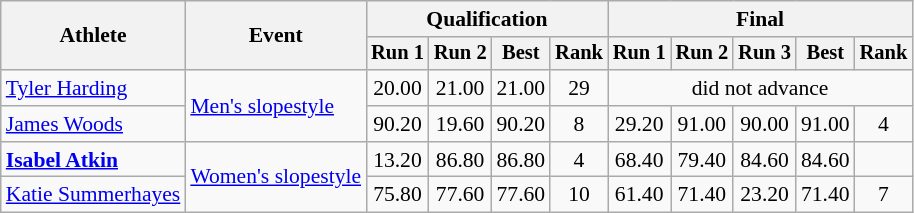<table class="wikitable" style="font-size:90%">
<tr>
<th rowspan="2">Athlete</th>
<th rowspan="2">Event</th>
<th colspan="4">Qualification</th>
<th colspan="5">Final</th>
</tr>
<tr style="font-size:95%">
<th>Run 1</th>
<th>Run 2</th>
<th>Best</th>
<th>Rank</th>
<th>Run 1</th>
<th>Run 2</th>
<th>Run 3</th>
<th>Best</th>
<th>Rank</th>
</tr>
<tr align=center>
<td align=left><a href='#'>Tyler Harding</a></td>
<td rowspan="2" align="left"><a href='#'>Men's slopestyle</a></td>
<td>20.00</td>
<td>21.00</td>
<td>21.00</td>
<td>29</td>
<td colspan=5>did not advance</td>
</tr>
<tr align=center>
<td align=left><a href='#'>James Woods</a></td>
<td>90.20</td>
<td>19.60</td>
<td>90.20</td>
<td>8</td>
<td>29.20</td>
<td>91.00</td>
<td>90.00</td>
<td>91.00</td>
<td>4</td>
</tr>
<tr align=center>
<td align=left><strong><a href='#'>Isabel Atkin</a></strong></td>
<td align=left rowspan="2"><a href='#'>Women's slopestyle</a></td>
<td>13.20</td>
<td>86.80</td>
<td>86.80</td>
<td>4</td>
<td>68.40</td>
<td>79.40</td>
<td>84.60</td>
<td>84.60</td>
<td></td>
</tr>
<tr align=center>
<td align=left><a href='#'>Katie Summerhayes</a></td>
<td>75.80</td>
<td>77.60</td>
<td>77.60</td>
<td>10</td>
<td>61.40</td>
<td>71.40</td>
<td>23.20</td>
<td>71.40</td>
<td>7</td>
</tr>
</table>
